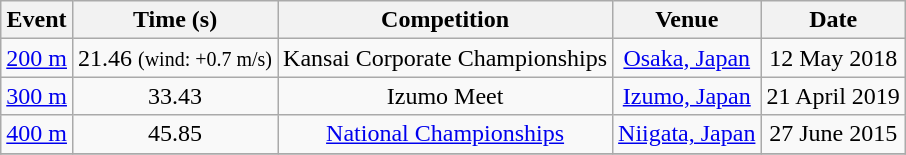<table class="wikitable" style=text-align:center>
<tr>
<th>Event</th>
<th>Time (s)</th>
<th>Competition</th>
<th>Venue</th>
<th>Date</th>
</tr>
<tr>
<td><a href='#'>200&nbsp;m</a></td>
<td>21.46 <small>(wind: +0.7 m/s)</small></td>
<td>Kansai Corporate Championships</td>
<td><a href='#'>Osaka, Japan</a></td>
<td>12 May 2018</td>
</tr>
<tr>
<td><a href='#'>300&nbsp;m</a></td>
<td>33.43</td>
<td>Izumo Meet</td>
<td><a href='#'>Izumo, Japan</a></td>
<td>21 April 2019</td>
</tr>
<tr>
<td><a href='#'>400&nbsp;m</a></td>
<td>45.85</td>
<td><a href='#'>National Championships</a></td>
<td><a href='#'>Niigata, Japan</a></td>
<td>27 June 2015</td>
</tr>
<tr>
</tr>
</table>
